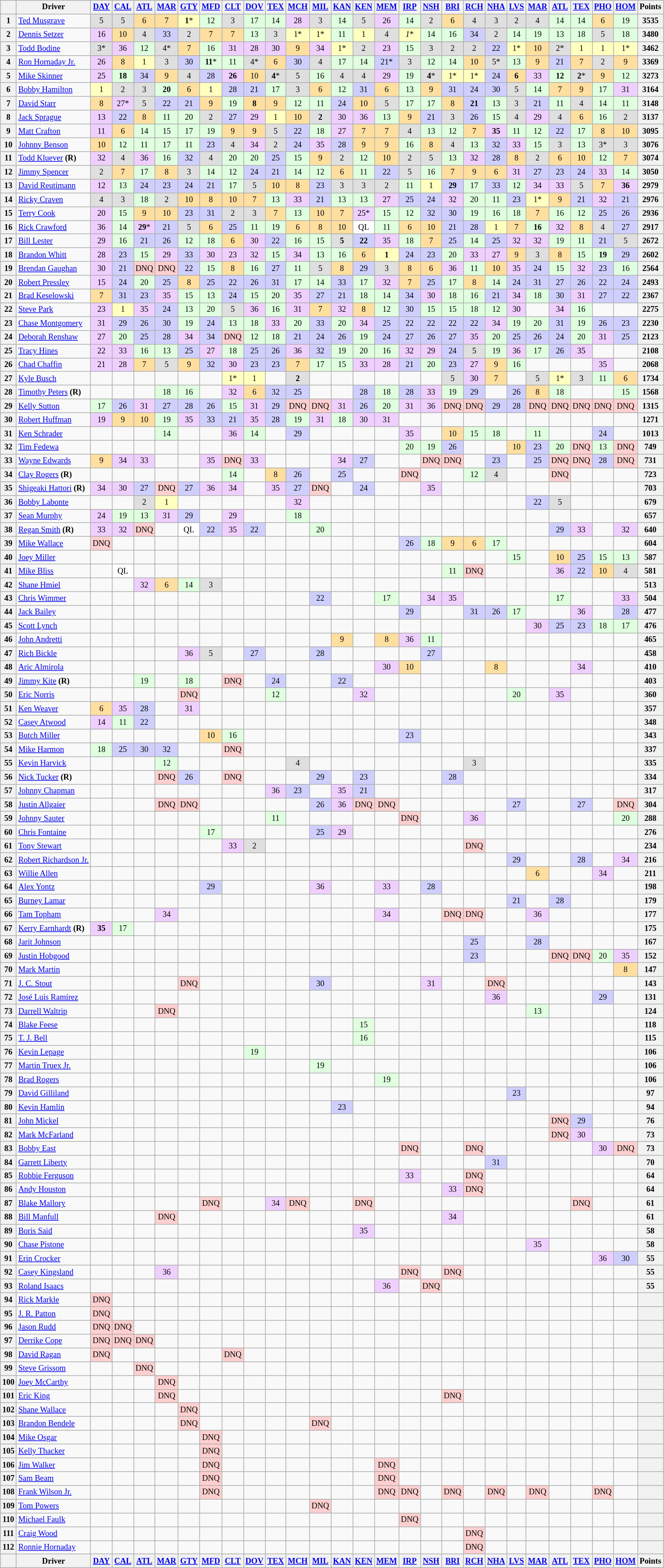<table class="wikitable" style="font-size:77%; text-align:center">
<tr valign="top">
<th valign="middle"></th>
<th valign="middle">Driver</th>
<th><a href='#'>DAY</a></th>
<th><a href='#'>CAL</a></th>
<th><a href='#'>ATL</a></th>
<th><a href='#'>MAR</a></th>
<th><a href='#'>GTY</a></th>
<th><a href='#'>MFD</a></th>
<th><a href='#'>CLT</a></th>
<th><a href='#'>DOV</a></th>
<th><a href='#'>TEX</a></th>
<th><a href='#'>MCH</a></th>
<th><a href='#'>MIL</a></th>
<th><a href='#'>KAN</a></th>
<th><a href='#'>KEN</a></th>
<th><a href='#'>MEM</a></th>
<th><a href='#'>IRP</a></th>
<th><a href='#'>NSH</a></th>
<th><a href='#'>BRI</a></th>
<th><a href='#'>RCH</a></th>
<th><a href='#'>NHA</a></th>
<th><a href='#'>LVS</a></th>
<th><a href='#'>MAR</a></th>
<th><a href='#'>ATL</a></th>
<th><a href='#'>TEX</a></th>
<th><a href='#'>PHO</a></th>
<th><a href='#'>HOM</a></th>
<th valign="middle">Points</th>
</tr>
<tr>
<th>1</th>
<td align="left"><a href='#'>Ted Musgrave</a></td>
<td style="background:#DFDFDF;">5</td>
<td style="background:#DFDFDF;">5</td>
<td style="background:#FFDF9F;">6</td>
<td style="background:#FFDF9F;">7</td>
<td style="background:#FFFFBF;"><strong>1</strong>*</td>
<td style="background:#DFFFDF;">12</td>
<td style="background:#DFDFDF;">3</td>
<td style="background:#DFFFDF;">17</td>
<td style="background:#DFFFDF;">14</td>
<td style="background:#EFCFFF;">28</td>
<td style="background:#DFDFDF;">3</td>
<td style="background:#DFFFDF;">14</td>
<td style="background:#DFDFDF;">5</td>
<td style="background:#EFCFFF;">26</td>
<td style="background:#DFFFDF;">14</td>
<td style="background:#DFDFDF;">2</td>
<td style="background:#FFDF9F;">6</td>
<td style="background:#DFDFDF;">4</td>
<td style="background:#DFDFDF;">3</td>
<td style="background:#DFDFDF;">2</td>
<td style="background:#DFDFDF;">4</td>
<td style="background:#DFFFDF;">14</td>
<td style="background:#DFFFDF;">14</td>
<td style="background:#FFDF9F;">6</td>
<td style="background:#DFFFDF;">19</td>
<th>3535</th>
</tr>
<tr>
<th>2</th>
<td align="left"><a href='#'>Dennis Setzer</a></td>
<td style="background:#EFCFFF;">16</td>
<td style="background:#FFDF9F;">10</td>
<td style="background:#DFDFDF;">4</td>
<td style="background:#CFCFFF;">33</td>
<td style="background:#DFDFDF;">2</td>
<td style="background:#FFDF9F;">7</td>
<td style="background:#FFDF9F;">7</td>
<td style="background:#DFFFDF;">13</td>
<td style="background:#DFDFDF;">3</td>
<td style="background:#FFFFBF;">1*</td>
<td style="background:#FFFFBF;">1*</td>
<td style="background:#DFFFDF;">11</td>
<td style="background:#FFFFBF;">1</td>
<td style="background:#DFDFDF;">4</td>
<td style="background:#FFFFBF;"><em>1</em>*</td>
<td style="background:#DFFFDF;">14</td>
<td style="background:#DFFFDF;">16</td>
<td style="background:#CFCFFF;">34</td>
<td style="background:#DFDFDF;">2</td>
<td style="background:#DFFFDF;">14</td>
<td style="background:#DFFFDF;">19</td>
<td style="background:#DFFFDF;">13</td>
<td style="background:#DFFFDF;">18</td>
<td style="background:#DFDFDF;">5</td>
<td style="background:#DFFFDF;">18</td>
<th>3480</th>
</tr>
<tr>
<th>3</th>
<td align="left"><a href='#'>Todd Bodine</a></td>
<td style="background:#DFDFDF;">3*</td>
<td style="background:#EFCFFF;">36</td>
<td style="background:#DFFFDF;">12</td>
<td style="background:#DFDFDF;">4*</td>
<td style="background:#FFDF9F;">7</td>
<td style="background:#DFFFDF;">16</td>
<td style="background:#EFCFFF;">31</td>
<td style="background:#EFCFFF;">28</td>
<td style="background:#EFCFFF;">30</td>
<td style="background:#FFDF9F;">9</td>
<td style="background:#EFCFFF;">34</td>
<td style="background:#FFFFBF;">1*</td>
<td style="background:#DFDFDF;">2</td>
<td style="background:#EFCFFF;">23</td>
<td style="background:#DFFFDF;">15</td>
<td style="background:#DFDFDF;">3</td>
<td style="background:#DFDFDF;">2</td>
<td style="background:#DFDFDF;">2</td>
<td style="background:#CFCFFF;">22</td>
<td style="background:#FFFFBF;">1*</td>
<td style="background:#FFDF9F;">10</td>
<td style="background:#DFDFDF;">2*</td>
<td style="background:#FFFFBF;">1</td>
<td style="background:#FFFFBF;">1</td>
<td style="background:#FFFFBF;">1*</td>
<th>3462</th>
</tr>
<tr>
<th>4</th>
<td align="left"><a href='#'>Ron Hornaday Jr.</a></td>
<td style="background:#EFCFFF;">26</td>
<td style="background:#FFDF9F;">8</td>
<td style="background:#FFFFBF;">1</td>
<td style="background:#DFDFDF;">3</td>
<td style="background:#CFCFFF;">30</td>
<td style="background:#DFFFDF;"><strong>11</strong>*</td>
<td style="background:#DFFFDF;">11</td>
<td style="background:#DFDFDF;">4*</td>
<td style="background:#FFDF9F;">6</td>
<td style="background:#CFCFFF;">30</td>
<td style="background:#DFDFDF;">4</td>
<td style="background:#DFFFDF;">17</td>
<td style="background:#DFFFDF;">14</td>
<td style="background:#CFCFFF;">21*</td>
<td style="background:#DFDFDF;">3</td>
<td style="background:#DFFFDF;">12</td>
<td style="background:#DFFFDF;">14</td>
<td style="background:#FFDF9F;">10</td>
<td style="background:#DFDFDF;">5*</td>
<td style="background:#DFFFDF;">13</td>
<td style="background:#FFDF9F;">9</td>
<td style="background:#CFCFFF;">21</td>
<td style="background:#FFDF9F;">7</td>
<td style="background:#DFDFDF;">2</td>
<td style="background:#FFDF9F;">9</td>
<th>3369</th>
</tr>
<tr>
<th>5</th>
<td align="left"><a href='#'>Mike Skinner</a></td>
<td style="background:#EFCFFF;">25</td>
<td style="background:#DFFFDF;"><strong>18</strong></td>
<td style="background:#CFCFFF;">34</td>
<td style="background:#FFDF9F;">9</td>
<td style="background:#DFDFDF;">4</td>
<td style="background:#CFCFFF;">28</td>
<td style="background:#EFCFFF;"><strong>26</strong></td>
<td style="background:#FFDF9F;">10</td>
<td style="background:#DFDFDF;"><strong>4</strong>*</td>
<td style="background:#DFDFDF;">5</td>
<td style="background:#DFFFDF;">16</td>
<td style="background:#DFDFDF;">4</td>
<td style="background:#DFDFDF;">4</td>
<td style="background:#EFCFFF;">29</td>
<td style="background:#DFFFDF;">19</td>
<td style="background:#DFDFDF;"><strong>4</strong>*</td>
<td style="background:#FFFFBF;">1*</td>
<td style="background:#FFFFBF;">1*</td>
<td style="background:#CFCFFF;">24</td>
<td style="background:#FFDF9F;"><strong>6</strong></td>
<td style="background:#EFCFFF;">33</td>
<td style="background:#DFFFDF;"><strong>12</strong></td>
<td style="background:#DFDFDF;"><strong>2</strong>*</td>
<td style="background:#FFDF9F;">9</td>
<td style="background:#DFFFDF;">12</td>
<th>3273</th>
</tr>
<tr>
<th>6</th>
<td align="left"><a href='#'>Bobby Hamilton</a></td>
<td style="background:#FFFFBF;">1</td>
<td style="background:#DFDFDF;">2</td>
<td style="background:#DFDFDF;">3</td>
<td style="background:#DFFFDF;"><strong>20</strong></td>
<td style="background:#FFDF9F;">6</td>
<td style="background:#FFFFBF;">1</td>
<td style="background:#CFCFFF;">28</td>
<td style="background:#CFCFFF;">21</td>
<td style="background:#DFFFDF;">17</td>
<td style="background:#DFDFDF;">3</td>
<td style="background:#FFDF9F;">6</td>
<td style="background:#DFFFDF;">12</td>
<td style="background:#CFCFFF;">31</td>
<td style="background:#FFDF9F;">6</td>
<td style="background:#DFFFDF;">13</td>
<td style="background:#FFDF9F;">9</td>
<td style="background:#CFCFFF;">31</td>
<td style="background:#CFCFFF;">24</td>
<td style="background:#CFCFFF;">30</td>
<td style="background:#DFDFDF;">5</td>
<td style="background:#DFFFDF;">14</td>
<td style="background:#FFDF9F;">7</td>
<td style="background:#FFDF9F;">9</td>
<td style="background:#DFFFDF;">17</td>
<td style="background:#EFCFFF;">31</td>
<th>3164</th>
</tr>
<tr>
<th>7</th>
<td align="left"><a href='#'>David Starr</a></td>
<td style="background:#FFDF9F;">8</td>
<td style="background:#EFCFFF;">27*</td>
<td style="background:#DFDFDF;">5</td>
<td style="background:#CFCFFF;">22</td>
<td style="background:#CFCFFF;">21</td>
<td style="background:#FFDF9F;">9</td>
<td style="background:#DFFFDF;">19</td>
<td style="background:#FFDF9F;"><strong>8</strong></td>
<td style="background:#FFDF9F;">9</td>
<td style="background:#DFFFDF;">12</td>
<td style="background:#DFFFDF;">11</td>
<td style="background:#CFCFFF;">24</td>
<td style="background:#FFDF9F;">10</td>
<td style="background:#DFDFDF;">5</td>
<td style="background:#DFFFDF;">17</td>
<td style="background:#DFFFDF;">17</td>
<td style="background:#FFDF9F;">8</td>
<td style="background:#CFCFFF;"><strong>21</strong></td>
<td style="background:#DFFFDF;">13</td>
<td style="background:#DFDFDF;">3</td>
<td style="background:#CFCFFF;">21</td>
<td style="background:#DFFFDF;">11</td>
<td style="background:#DFDFDF;">4</td>
<td style="background:#DFFFDF;">14</td>
<td style="background:#DFFFDF;">11</td>
<th>3148</th>
</tr>
<tr>
<th>8</th>
<td align="left"><a href='#'>Jack Sprague</a></td>
<td style="background:#EFCFFF;">13</td>
<td style="background:#CFCFFF;">22</td>
<td style="background:#FFDF9F;">8</td>
<td style="background:#DFFFDF;">11</td>
<td style="background:#DFFFDF;">20</td>
<td style="background:#DFDFDF;">2</td>
<td style="background:#CFCFFF;">27</td>
<td style="background:#EFCFFF;">29</td>
<td style="background:#FFFFBF;">1</td>
<td style="background:#FFDF9F;">10</td>
<td style="background:#DFDFDF;"><strong>2</strong></td>
<td style="background:#EFCFFF;">30</td>
<td style="background:#EFCFFF;">36</td>
<td style="background:#DFFFDF;">13</td>
<td style="background:#FFDF9F;">9</td>
<td style="background:#CFCFFF;">21</td>
<td style="background:#DFDFDF;">3</td>
<td style="background:#CFCFFF;">26</td>
<td style="background:#DFFFDF;">15</td>
<td style="background:#DFDFDF;">4</td>
<td style="background:#EFCFFF;">29</td>
<td style="background:#DFDFDF;">4</td>
<td style="background:#FFDF9F;">6</td>
<td style="background:#DFFFDF;">16</td>
<td style="background:#DFDFDF;">2</td>
<th>3137</th>
</tr>
<tr>
<th>9</th>
<td align="left"><a href='#'>Matt Crafton</a></td>
<td style="background:#EFCFFF;">11</td>
<td style="background:#FFDF9F;">6</td>
<td style="background:#DFFFDF;">14</td>
<td style="background:#DFFFDF;">15</td>
<td style="background:#DFFFDF;">17</td>
<td style="background:#DFFFDF;">19</td>
<td style="background:#FFDF9F;">9</td>
<td style="background:#FFDF9F;">9</td>
<td style="background:#DFDFDF;">5</td>
<td style="background:#CFCFFF;">22</td>
<td style="background:#DFFFDF;">18</td>
<td style="background:#EFCFFF;">27</td>
<td style="background:#FFDF9F;">7</td>
<td style="background:#FFDF9F;">7</td>
<td style="background:#DFDFDF;">4</td>
<td style="background:#DFFFDF;">13</td>
<td style="background:#DFFFDF;">12</td>
<td style="background:#FFDF9F;">7</td>
<td style="background:#EFCFFF;"><strong>35</strong></td>
<td style="background:#DFFFDF;">11</td>
<td style="background:#DFFFDF;">12</td>
<td style="background:#CFCFFF;">22</td>
<td style="background:#DFFFDF;">17</td>
<td style="background:#FFDF9F;">8</td>
<td style="background:#FFDF9F;">10</td>
<th>3095</th>
</tr>
<tr>
<th>10</th>
<td align="left"><a href='#'>Johnny Benson</a></td>
<td style="background:#FFDF9F;">10</td>
<td style="background:#DFFFDF;">12</td>
<td style="background:#DFFFDF;">11</td>
<td style="background:#DFFFDF;">17</td>
<td style="background:#DFFFDF;">11</td>
<td style="background:#CFCFFF;">23</td>
<td style="background:#DFDFDF;">4</td>
<td style="background:#EFCFFF;">34</td>
<td style="background:#DFDFDF;">2</td>
<td style="background:#CFCFFF;">24</td>
<td style="background:#EFCFFF;">35</td>
<td style="background:#CFCFFF;">28</td>
<td style="background:#FFDF9F;">9</td>
<td style="background:#FFDF9F;">9</td>
<td style="background:#DFFFDF;">16</td>
<td style="background:#FFDF9F;">8</td>
<td style="background:#DFDFDF;">4</td>
<td style="background:#DFFFDF;">13</td>
<td style="background:#CFCFFF;">32</td>
<td style="background:#EFCFFF;">33</td>
<td style="background:#DFFFDF;">15</td>
<td style="background:#DFDFDF;">3</td>
<td style="background:#DFFFDF;">13</td>
<td style="background:#DFDFDF;">3*</td>
<td style="background:#DFDFDF;">3</td>
<th>3076</th>
</tr>
<tr>
<th>11</th>
<td align="left"><a href='#'>Todd Kluever</a> <strong>(R)</strong></td>
<td style="background:#EFCFFF;">32</td>
<td style="background:#DFDFDF;">4</td>
<td style="background:#EFCFFF;">36</td>
<td style="background:#DFFFDF;">16</td>
<td style="background:#CFCFFF;">32</td>
<td style="background:#DFDFDF;">4</td>
<td style="background:#DFFFDF;">20</td>
<td style="background:#DFFFDF;">20</td>
<td style="background:#CFCFFF;">25</td>
<td style="background:#DFFFDF;">15</td>
<td style="background:#FFDF9F;">9</td>
<td style="background:#DFDFDF;">2</td>
<td style="background:#DFFFDF;">12</td>
<td style="background:#FFDF9F;">10</td>
<td style="background:#DFDFDF;">2</td>
<td style="background:#DFDFDF;">5</td>
<td style="background:#DFFFDF;">13</td>
<td style="background:#EFCFFF;">32</td>
<td style="background:#CFCFFF;">28</td>
<td style="background:#FFDF9F;">8</td>
<td style="background:#DFDFDF;">2</td>
<td style="background:#FFDF9F;">6</td>
<td style="background:#FFDF9F;">10</td>
<td style="background:#DFFFDF;">12</td>
<td style="background:#FFDF9F;">7</td>
<th>3074</th>
</tr>
<tr>
<th>12</th>
<td align="left"><a href='#'>Jimmy Spencer</a></td>
<td style="background:#DFDFDF;">2</td>
<td style="background:#FFDF9F;">7</td>
<td style="background:#DFFFDF;">17</td>
<td style="background:#FFDF9F;">8</td>
<td style="background:#DFDFDF;">3</td>
<td style="background:#DFFFDF;">14</td>
<td style="background:#DFFFDF;">12</td>
<td style="background:#CFCFFF;">24</td>
<td style="background:#CFCFFF;">21</td>
<td style="background:#DFFFDF;">14</td>
<td style="background:#DFFFDF;">12</td>
<td style="background:#FFDF9F;">6</td>
<td style="background:#DFFFDF;">11</td>
<td style="background:#CFCFFF;">22</td>
<td style="background:#DFDFDF;">5</td>
<td style="background:#DFFFDF;">16</td>
<td style="background:#FFDF9F;">7</td>
<td style="background:#FFDF9F;">9</td>
<td style="background:#FFDF9F;">6</td>
<td style="background:#EFCFFF;">31</td>
<td style="background:#CFCFFF;">27</td>
<td style="background:#CFCFFF;">23</td>
<td style="background:#CFCFFF;">24</td>
<td style="background:#EFCFFF;">33</td>
<td style="background:#DFFFDF;">14</td>
<th>3050</th>
</tr>
<tr>
<th>13</th>
<td align="left"><a href='#'>David Reutimann</a></td>
<td style="background:#EFCFFF;">12</td>
<td style="background:#DFFFDF;">13</td>
<td style="background:#CFCFFF;">24</td>
<td style="background:#CFCFFF;">23</td>
<td style="background:#CFCFFF;">24</td>
<td style="background:#CFCFFF;">21</td>
<td style="background:#DFFFDF;">17</td>
<td style="background:#DFDFDF;">5</td>
<td style="background:#FFDF9F;">10</td>
<td style="background:#FFDF9F;">8</td>
<td style="background:#CFCFFF;">23</td>
<td style="background:#DFDFDF;">3</td>
<td style="background:#DFDFDF;">3</td>
<td style="background:#DFDFDF;">2</td>
<td style="background:#DFFFDF;">11</td>
<td style="background:#FFFFBF;">1</td>
<td style="background:#CFCFFF;"><strong>29</strong></td>
<td style="background:#DFFFDF;">17</td>
<td style="background:#CFCFFF;">33</td>
<td style="background:#DFFFDF;">12</td>
<td style="background:#EFCFFF;">34</td>
<td style="background:#EFCFFF;">33</td>
<td style="background:#DFDFDF;">5</td>
<td style="background:#FFDF9F;">7</td>
<td style="background:#EFCFFF;"><strong>36</strong></td>
<th>2979</th>
</tr>
<tr>
<th>14</th>
<td align="left"><a href='#'>Ricky Craven</a></td>
<td style="background:#DFDFDF;">4</td>
<td style="background:#DFDFDF;">3</td>
<td style="background:#DFFFDF;">18</td>
<td style="background:#DFDFDF;">2</td>
<td style="background:#FFDF9F;">10</td>
<td style="background:#FFDF9F;">8</td>
<td style="background:#FFDF9F;">10</td>
<td style="background:#FFDF9F;">7</td>
<td style="background:#DFFFDF;">13</td>
<td style="background:#EFCFFF;">33</td>
<td style="background:#CFCFFF;">21</td>
<td style="background:#DFFFDF;">13</td>
<td style="background:#DFFFDF;">13</td>
<td style="background:#EFCFFF;">27</td>
<td style="background:#CFCFFF;">25</td>
<td style="background:#CFCFFF;">24</td>
<td style="background:#EFCFFF;">32</td>
<td style="background:#DFFFDF;">20</td>
<td style="background:#DFFFDF;">11</td>
<td style="background:#CFCFFF;">23</td>
<td style="background:#FFFFBF;">1*</td>
<td style="background:#FFDF9F;">9</td>
<td style="background:#CFCFFF;">21</td>
<td style="background:#EFCFFF;">32</td>
<td style="background:#CFCFFF;">21</td>
<th>2976</th>
</tr>
<tr>
<th>15</th>
<td align="left"><a href='#'>Terry Cook</a></td>
<td style="background:#EFCFFF;">20</td>
<td style="background:#DFFFDF;">15</td>
<td style="background:#FFDF9F;">9</td>
<td style="background:#FFDF9F;">10</td>
<td style="background:#CFCFFF;">23</td>
<td style="background:#CFCFFF;">31</td>
<td style="background:#DFDFDF;">2</td>
<td style="background:#DFDFDF;">3</td>
<td style="background:#FFDF9F;">7</td>
<td style="background:#DFFFDF;">13</td>
<td style="background:#FFDF9F;">10</td>
<td style="background:#FFDF9F;">7</td>
<td style="background:#EFCFFF;">25*</td>
<td style="background:#DFFFDF;">15</td>
<td style="background:#DFFFDF;">12</td>
<td style="background:#CFCFFF;">32</td>
<td style="background:#CFCFFF;">30</td>
<td style="background:#DFFFDF;">19</td>
<td style="background:#DFFFDF;">16</td>
<td style="background:#DFFFDF;">18</td>
<td style="background:#FFDF9F;">7</td>
<td style="background:#DFFFDF;">16</td>
<td style="background:#DFFFDF;">12</td>
<td style="background:#CFCFFF;">25</td>
<td style="background:#CFCFFF;">26</td>
<th>2936</th>
</tr>
<tr>
<th>16</th>
<td align="left"><a href='#'>Rick Crawford</a></td>
<td style="background:#EFCFFF;">36</td>
<td style="background:#DFFFDF;">14</td>
<td style="background:#EFCFFF;"><strong>29</strong>*</td>
<td style="background:#CFCFFF;">21</td>
<td style="background:#DFDFDF;">5</td>
<td style="background:#FFDF9F;">6</td>
<td style="background:#CFCFFF;">25</td>
<td style="background:#DFFFDF;">11</td>
<td style="background:#DFFFDF;">19</td>
<td style="background:#FFDF9F;">6</td>
<td style="background:#FFDF9F;">8</td>
<td style="background:#FFDF9F;">10</td>
<td style="background:#FFFFFF;">QL</td>
<td style="background:#DFFFDF;">11</td>
<td style="background:#FFDF9F;">6</td>
<td style="background:#FFDF9F;">10</td>
<td style="background:#CFCFFF;">21</td>
<td style="background:#CFCFFF;">28</td>
<td style="background:#FFFFBF;">1</td>
<td style="background:#FFDF9F;">7</td>
<td style="background:#DFFFDF;"><strong>16</strong></td>
<td style="background:#EFCFFF;">32</td>
<td style="background:#FFDF9F;">8</td>
<td style="background:#DFDFDF;">4</td>
<td style="background:#CFCFFF;">27</td>
<th>2917</th>
</tr>
<tr>
<th>17</th>
<td align="left"><a href='#'>Bill Lester</a></td>
<td style="background:#EFCFFF;">29</td>
<td style="background:#DFFFDF;">16</td>
<td style="background:#CFCFFF;">21</td>
<td style="background:#CFCFFF;">26</td>
<td style="background:#DFFFDF;">12</td>
<td style="background:#DFFFDF;">18</td>
<td style="background:#FFDF9F;">6</td>
<td style="background:#EFCFFF;">30</td>
<td style="background:#CFCFFF;">22</td>
<td style="background:#DFFFDF;">16</td>
<td style="background:#DFFFDF;">15</td>
<td style="background:#DFDFDF;"><strong>5</strong></td>
<td style="background:#CFCFFF;"><strong>22</strong></td>
<td style="background:#EFCFFF;">35</td>
<td style="background:#DFFFDF;">18</td>
<td style="background:#FFDF9F;">7</td>
<td style="background:#CFCFFF;">25</td>
<td style="background:#DFFFDF;">14</td>
<td style="background:#CFCFFF;">25</td>
<td style="background:#EFCFFF;">32</td>
<td style="background:#EFCFFF;">32</td>
<td style="background:#DFFFDF;">19</td>
<td style="background:#DFFFDF;">11</td>
<td style="background:#CFCFFF;">21</td>
<td style="background:#DFDFDF;">5</td>
<th>2672</th>
</tr>
<tr>
<th>18</th>
<td align="left"><a href='#'>Brandon Whitt</a></td>
<td style="background:#EFCFFF;">28</td>
<td style="background:#CFCFFF;">23</td>
<td style="background:#DFFFDF;">15</td>
<td style="background:#EFCFFF;">29</td>
<td style="background:#CFCFFF;">33</td>
<td style="background:#EFCFFF;">30</td>
<td style="background:#EFCFFF;">23</td>
<td style="background:#EFCFFF;">32</td>
<td style="background:#DFFFDF;">15</td>
<td style="background:#EFCFFF;">34</td>
<td style="background:#DFFFDF;">13</td>
<td style="background:#DFFFDF;">16</td>
<td style="background:#FFDF9F;">6</td>
<td style="background:#FFFFBF;"><strong>1</strong></td>
<td style="background:#CFCFFF;">24</td>
<td style="background:#CFCFFF;">23</td>
<td style="background:#DFFFDF;">20</td>
<td style="background:#EFCFFF;">33</td>
<td style="background:#EFCFFF;">27</td>
<td style="background:#FFDF9F;">9</td>
<td style="background:#DFDFDF;">3</td>
<td style="background:#FFDF9F;">8</td>
<td style="background:#DFFFDF;">15</td>
<td style="background:#DFFFDF;"><strong>19</strong></td>
<td style="background:#CFCFFF;">29</td>
<th>2602</th>
</tr>
<tr>
<th>19</th>
<td align="left"><a href='#'>Brendan Gaughan</a></td>
<td style="background:#EFCFFF;">30</td>
<td style="background:#CFCFFF;">21</td>
<td style="background:#FFCFCF;">DNQ</td>
<td style="background:#FFCFCF;">DNQ</td>
<td style="background:#CFCFFF;">22</td>
<td style="background:#DFFFDF;">15</td>
<td style="background:#FFDF9F;">8</td>
<td style="background:#DFFFDF;">16</td>
<td style="background:#CFCFFF;">27</td>
<td style="background:#DFFFDF;">11</td>
<td style="background:#DFDFDF;">5</td>
<td style="background:#FFDF9F;">8</td>
<td style="background:#CFCFFF;">29</td>
<td style="background:#DFDFDF;">3</td>
<td style="background:#FFDF9F;">8</td>
<td style="background:#FFDF9F;">6</td>
<td style="background:#EFCFFF;">36</td>
<td style="background:#DFFFDF;">11</td>
<td style="background:#FFDF9F;">10</td>
<td style="background:#EFCFFF;">35</td>
<td style="background:#CFCFFF;">24</td>
<td style="background:#DFFFDF;">15</td>
<td style="background:#EFCFFF;">32</td>
<td style="background:#CFCFFF;">23</td>
<td style="background:#DFFFDF;">16</td>
<th>2564</th>
</tr>
<tr>
<th>20</th>
<td align="left"><a href='#'>Robert Pressley</a></td>
<td style="background:#EFCFFF;">15</td>
<td style="background:#CFCFFF;">24</td>
<td style="background:#DFFFDF;">20</td>
<td style="background:#CFCFFF;">25</td>
<td style="background:#FFDF9F;">8</td>
<td style="background:#CFCFFF;">25</td>
<td style="background:#CFCFFF;">22</td>
<td style="background:#CFCFFF;">26</td>
<td style="background:#CFCFFF;">31</td>
<td style="background:#DFFFDF;">17</td>
<td style="background:#DFFFDF;">14</td>
<td style="background:#CFCFFF;">33</td>
<td style="background:#DFFFDF;">17</td>
<td style="background:#EFCFFF;">32</td>
<td style="background:#FFDF9F;">7</td>
<td style="background:#CFCFFF;">25</td>
<td style="background:#DFFFDF;">17</td>
<td style="background:#FFDF9F;">8</td>
<td style="background:#DFFFDF;">14</td>
<td style="background:#CFCFFF;">24</td>
<td style="background:#CFCFFF;">31</td>
<td style="background:#CFCFFF;">27</td>
<td style="background:#CFCFFF;">26</td>
<td style="background:#CFCFFF;">22</td>
<td style="background:#CFCFFF;">24</td>
<th>2493</th>
</tr>
<tr>
<th>21</th>
<td align="left"><a href='#'>Brad Keselowski</a></td>
<td style="background:#FFDF9F;">7</td>
<td style="background:#CFCFFF;">31</td>
<td style="background:#CFCFFF;">23</td>
<td style="background:#EFCFFF;">35</td>
<td style="background:#DFFFDF;">15</td>
<td style="background:#DFFFDF;">13</td>
<td style="background:#CFCFFF;">24</td>
<td style="background:#DFFFDF;">15</td>
<td style="background:#DFFFDF;">20</td>
<td style="background:#EFCFFF;">35</td>
<td style="background:#CFCFFF;">27</td>
<td style="background:#CFCFFF;">21</td>
<td style="background:#DFFFDF;">18</td>
<td style="background:#DFFFDF;">14</td>
<td style="background:#CFCFFF;">34</td>
<td style="background:#EFCFFF;">30</td>
<td style="background:#DFFFDF;">18</td>
<td style="background:#DFFFDF;">16</td>
<td style="background:#CFCFFF;">21</td>
<td style="background:#EFCFFF;">34</td>
<td style="background:#DFFFDF;">18</td>
<td style="background:#CFCFFF;">30</td>
<td style="background:#EFCFFF;">31</td>
<td style="background:#CFCFFF;">27</td>
<td style="background:#CFCFFF;">22</td>
<th>2367</th>
</tr>
<tr>
<th>22</th>
<td align="left"><a href='#'>Steve Park</a></td>
<td style="background:#EFCFFF;">23</td>
<td style="background:#FFFFBF;">1</td>
<td style="background:#EFCFFF;">35</td>
<td style="background:#CFCFFF;">24</td>
<td style="background:#DFFFDF;">13</td>
<td style="background:#DFFFDF;">20</td>
<td style="background:#DFDFDF;">5</td>
<td style="background:#EFCFFF;">36</td>
<td style="background:#DFFFDF;">16</td>
<td style="background:#EFCFFF;">31</td>
<td style="background:#FFDF9F;">7</td>
<td style="background:#EFCFFF;">32</td>
<td style="background:#FFDF9F;">8</td>
<td style="background:#DFFFDF;">12</td>
<td style="background:#CFCFFF;">30</td>
<td style="background:#DFFFDF;">15</td>
<td style="background:#DFFFDF;">15</td>
<td style="background:#DFFFDF;">18</td>
<td style="background:#DFFFDF;">12</td>
<td style="background:#EFCFFF;">30</td>
<td></td>
<td style="background:#EFCFFF;">34</td>
<td style="background:#DFFFDF;">16</td>
<td></td>
<td></td>
<th>2275</th>
</tr>
<tr>
<th>23</th>
<td align="left"><a href='#'>Chase Montgomery</a></td>
<td style="background:#EFCFFF;">31</td>
<td style="background:#CFCFFF;">29</td>
<td style="background:#CFCFFF;">26</td>
<td style="background:#CFCFFF;">30</td>
<td style="background:#DFFFDF;">19</td>
<td style="background:#CFCFFF;">24</td>
<td style="background:#DFFFDF;">13</td>
<td style="background:#DFFFDF;">18</td>
<td style="background:#EFCFFF;">33</td>
<td style="background:#DFFFDF;">20</td>
<td style="background:#CFCFFF;">33</td>
<td style="background:#DFFFDF;">20</td>
<td style="background:#EFCFFF;">34</td>
<td style="background:#CFCFFF;">25</td>
<td style="background:#CFCFFF;">22</td>
<td style="background:#CFCFFF;">22</td>
<td style="background:#CFCFFF;">22</td>
<td style="background:#CFCFFF;">22</td>
<td style="background:#EFCFFF;">34</td>
<td style="background:#DFFFDF;">19</td>
<td style="background:#DFFFDF;">20</td>
<td style="background:#CFCFFF;">31</td>
<td style="background:#DFFFDF;">19</td>
<td style="background:#CFCFFF;">26</td>
<td style="background:#CFCFFF;">23</td>
<th>2230</th>
</tr>
<tr>
<th>24</th>
<td align="left"><a href='#'>Deborah Renshaw</a></td>
<td style="background:#EFCFFF;">27</td>
<td style="background:#DFFFDF;">20</td>
<td style="background:#CFCFFF;">25</td>
<td style="background:#CFCFFF;">28</td>
<td style="background:#EFCFFF;">34</td>
<td style="background:#CFCFFF;">34</td>
<td style="background:#FFCFCF;">DNQ</td>
<td style="background:#DFFFDF;">12</td>
<td style="background:#DFFFDF;">18</td>
<td style="background:#CFCFFF;">21</td>
<td style="background:#CFCFFF;">24</td>
<td style="background:#CFCFFF;">26</td>
<td style="background:#DFFFDF;">19</td>
<td style="background:#CFCFFF;">24</td>
<td style="background:#CFCFFF;">27</td>
<td style="background:#CFCFFF;">26</td>
<td style="background:#CFCFFF;">27</td>
<td style="background:#EFCFFF;">35</td>
<td style="background:#DFFFDF;">20</td>
<td style="background:#CFCFFF;">25</td>
<td style="background:#CFCFFF;">26</td>
<td style="background:#CFCFFF;">24</td>
<td style="background:#DFFFDF;">20</td>
<td style="background:#EFCFFF;">31</td>
<td style="background:#CFCFFF;">25</td>
<th>2123</th>
</tr>
<tr>
<th>25</th>
<td align="left"><a href='#'>Tracy Hines</a></td>
<td style="background:#EFCFFF;">22</td>
<td style="background:#EFCFFF;">33</td>
<td style="background:#DFFFDF;">16</td>
<td style="background:#DFFFDF;">13</td>
<td style="background:#CFCFFF;">25</td>
<td style="background:#EFCFFF;">27</td>
<td style="background:#DFFFDF;">18</td>
<td style="background:#CFCFFF;">25</td>
<td style="background:#CFCFFF;">26</td>
<td style="background:#EFCFFF;">36</td>
<td style="background:#CFCFFF;">32</td>
<td style="background:#DFFFDF;">19</td>
<td style="background:#DFFFDF;">20</td>
<td style="background:#DFFFDF;">16</td>
<td style="background:#EFCFFF;">32</td>
<td style="background:#EFCFFF;">29</td>
<td style="background:#CFCFFF;">24</td>
<td style="background:#DFDFDF;">5</td>
<td style="background:#DFFFDF;">19</td>
<td style="background:#EFCFFF;">36</td>
<td style="background:#DFFFDF;">17</td>
<td style="background:#CFCFFF;">26</td>
<td style="background:#EFCFFF;">35</td>
<td></td>
<td></td>
<th>2108</th>
</tr>
<tr>
<th>26</th>
<td align="left"><a href='#'>Chad Chaffin</a></td>
<td style="background:#EFCFFF;">21</td>
<td style="background:#EFCFFF;">28</td>
<td style="background:#FFDF9F;">7</td>
<td style="background:#DFDFDF;">5</td>
<td style="background:#FFDF9F;">9</td>
<td style="background:#CFCFFF;">32</td>
<td style="background:#EFCFFF;">30</td>
<td style="background:#CFCFFF;">23</td>
<td style="background:#CFCFFF;">23</td>
<td style="background:#FFDF9F;">7</td>
<td style="background:#DFFFDF;">17</td>
<td style="background:#DFFFDF;">15</td>
<td style="background:#EFCFFF;">33</td>
<td style="background:#EFCFFF;">28</td>
<td style="background:#CFCFFF;">21</td>
<td style="background:#DFFFDF;">20</td>
<td style="background:#CFCFFF;">23</td>
<td style="background:#EFCFFF;">27</td>
<td style="background:#FFDF9F;">9</td>
<td style="background:#DFFFDF;">16</td>
<td></td>
<td></td>
<td></td>
<td style="background:#EFCFFF;">35</td>
<td></td>
<th>2068</th>
</tr>
<tr>
<th>27</th>
<td align="left"><a href='#'>Kyle Busch</a></td>
<td></td>
<td></td>
<td></td>
<td></td>
<td></td>
<td></td>
<td style="background:#FFFFBF;">1*</td>
<td style="background:#FFFFBF;">1</td>
<td></td>
<td style="background:#DFDFDF;"><strong>2</strong></td>
<td></td>
<td></td>
<td></td>
<td></td>
<td></td>
<td></td>
<td style="background:#DFDFDF;">5</td>
<td style="background:#EFCFFF;">30</td>
<td style="background:#FFDF9F;">7</td>
<td></td>
<td style="background:#DFDFDF;">5</td>
<td style="background:#FFFFBF;">1*</td>
<td style="background:#DFDFDF;">3</td>
<td style="background:#DFFFDF;">11</td>
<td style="background:#FFDF9F;">6</td>
<th>1734</th>
</tr>
<tr>
<th>28</th>
<td align="left"><a href='#'>Timothy Peters</a> <strong>(R)</strong></td>
<td></td>
<td></td>
<td></td>
<td style="background:#DFFFDF;">18</td>
<td style="background:#DFFFDF;">16</td>
<td></td>
<td style="background:#EFCFFF;">32</td>
<td style="background:#FFDF9F;">6</td>
<td style="background:#CFCFFF;">32</td>
<td style="background:#CFCFFF;">25</td>
<td></td>
<td></td>
<td style="background:#CFCFFF;">28</td>
<td style="background:#DFFFDF;">18</td>
<td style="background:#CFCFFF;">28</td>
<td style="background:#EFCFFF;">33</td>
<td style="background:#DFFFDF;">19</td>
<td style="background:#CFCFFF;">29</td>
<td></td>
<td style="background:#CFCFFF;">26</td>
<td style="background:#FFDF9F;">8</td>
<td style="background:#DFFFDF;">18</td>
<td></td>
<td></td>
<td style="background:#DFFFDF;">15</td>
<th>1568</th>
</tr>
<tr>
<th>29</th>
<td align="left"><a href='#'>Kelly Sutton</a></td>
<td style="background:#DFFFDF;">17</td>
<td style="background:#CFCFFF;">26</td>
<td style="background:#EFCFFF;">31</td>
<td style="background:#CFCFFF;">27</td>
<td style="background:#CFCFFF;">28</td>
<td style="background:#CFCFFF;">26</td>
<td style="background:#DFFFDF;">15</td>
<td style="background:#EFCFFF;">31</td>
<td style="background:#CFCFFF;">29</td>
<td style="background:#FFCFCF;">DNQ</td>
<td style="background:#FFCFCF;">DNQ</td>
<td style="background:#EFCFFF;">31</td>
<td style="background:#CFCFFF;">26</td>
<td style="background:#DFFFDF;">20</td>
<td style="background:#EFCFFF;">31</td>
<td style="background:#EFCFFF;">36</td>
<td style="background:#FFCFCF;">DNQ</td>
<td style="background:#FFCFCF;">DNQ</td>
<td style="background:#CFCFFF;">29</td>
<td style="background:#CFCFFF;">28</td>
<td style="background:#FFCFCF;">DNQ</td>
<td style="background:#FFCFCF;">DNQ</td>
<td style="background:#FFCFCF;">DNQ</td>
<td style="background:#FFCFCF;">DNQ</td>
<td style="background:#FFCFCF;">DNQ</td>
<th>1315</th>
</tr>
<tr>
<th>30</th>
<td align="left"><a href='#'>Robert Huffman</a></td>
<td style="background:#EFCFFF;">19</td>
<td style="background:#FFDF9F;">9</td>
<td style="background:#FFDF9F;">10</td>
<td style="background:#DFFFDF;">19</td>
<td style="background:#EFCFFF;">35</td>
<td style="background:#CFCFFF;">33</td>
<td style="background:#CFCFFF;">21</td>
<td style="background:#EFCFFF;">35</td>
<td style="background:#CFCFFF;">28</td>
<td style="background:#DFFFDF;">19</td>
<td style="background:#EFCFFF;">31</td>
<td style="background:#DFFFDF;">18</td>
<td style="background:#EFCFFF;">30</td>
<td style="background:#EFCFFF;">31</td>
<td></td>
<td></td>
<td></td>
<td></td>
<td></td>
<td></td>
<td></td>
<td></td>
<td></td>
<td></td>
<td></td>
<th>1271</th>
</tr>
<tr>
<th>31</th>
<td align="left"><a href='#'>Ken Schrader</a></td>
<td></td>
<td></td>
<td></td>
<td style="background:#DFFFDF;">14</td>
<td></td>
<td></td>
<td style="background:#EFCFFF;">36</td>
<td style="background:#DFFFDF;">14</td>
<td></td>
<td style="background:#CFCFFF;">29</td>
<td></td>
<td></td>
<td></td>
<td></td>
<td style="background:#EFCFFF;">35</td>
<td></td>
<td style="background:#FFDF9F;">10</td>
<td style="background:#DFFFDF;">15</td>
<td style="background:#DFFFDF;">18</td>
<td></td>
<td style="background:#DFFFDF;">11</td>
<td></td>
<td></td>
<td style="background:#CFCFFF;">24</td>
<td></td>
<th>1013</th>
</tr>
<tr>
<th>32</th>
<td align="left"><a href='#'>Tim Fedewa</a></td>
<td></td>
<td></td>
<td></td>
<td></td>
<td></td>
<td></td>
<td></td>
<td></td>
<td></td>
<td></td>
<td></td>
<td></td>
<td></td>
<td></td>
<td style="background:#DFFFDF;">20</td>
<td style="background:#DFFFDF;">19</td>
<td style="background:#CFCFFF;">26</td>
<td></td>
<td></td>
<td style="background:#FFDF9F;">10</td>
<td style="background:#CFCFFF;">23</td>
<td style="background:#DFFFDF;">20</td>
<td style="background:#FFCFCF;">DNQ</td>
<td style="background:#DFFFDF;">13</td>
<td style="background:#FFCFCF;">DNQ</td>
<th>749</th>
</tr>
<tr>
<th>33</th>
<td align="left"><a href='#'>Wayne Edwards</a></td>
<td style="background:#FFDF9F;">9</td>
<td style="background:#EFCFFF;">34</td>
<td style="background:#EFCFFF;">33</td>
<td></td>
<td></td>
<td style="background:#EFCFFF;">35</td>
<td style="background:#FFCFCF;">DNQ</td>
<td style="background:#EFCFFF;">33</td>
<td></td>
<td></td>
<td></td>
<td style="background:#EFCFFF;">34</td>
<td style="background:#CFCFFF;">27</td>
<td></td>
<td></td>
<td style="background:#FFCFCF;">DNQ</td>
<td style="background:#FFCFCF;">DNQ</td>
<td></td>
<td style="background:#CFCFFF;">23</td>
<td></td>
<td style="background:#CFCFFF;">25</td>
<td style="background:#FFCFCF;">DNQ</td>
<td style="background:#FFCFCF;">DNQ</td>
<td style="background:#CFCFFF;">28</td>
<td style="background:#FFCFCF;">DNQ</td>
<th>731</th>
</tr>
<tr>
<th>34</th>
<td align="left"><a href='#'>Clay Rogers</a> <strong>(R)</strong></td>
<td></td>
<td></td>
<td></td>
<td></td>
<td></td>
<td></td>
<td style="background:#DFFFDF;">14</td>
<td></td>
<td style="background:#FFDF9F;">8</td>
<td style="background:#CFCFFF;">26</td>
<td></td>
<td style="background:#CFCFFF;">25</td>
<td></td>
<td></td>
<td style="background:#FFCFCF;">DNQ</td>
<td></td>
<td></td>
<td style="background:#DFFFDF;">12</td>
<td style="background:#DFDFDF;">4</td>
<td></td>
<td></td>
<td style="background:#FFCFCF;">DNQ</td>
<td></td>
<td></td>
<td></td>
<th>723</th>
</tr>
<tr>
<th>35</th>
<td align="left"><a href='#'>Shigeaki Hattori</a> <strong>(R)</strong></td>
<td style="background:#EFCFFF;">34</td>
<td style="background:#EFCFFF;">30</td>
<td style="background:#CFCFFF;">27</td>
<td style="background:#FFCFCF;">DNQ</td>
<td style="background:#CFCFFF;">27</td>
<td style="background:#EFCFFF;">36</td>
<td style="background:#EFCFFF;">34</td>
<td></td>
<td style="background:#EFCFFF;">35</td>
<td style="background:#CFCFFF;">27</td>
<td style="background:#FFCFCF;">DNQ</td>
<td></td>
<td style="background:#CFCFFF;">24</td>
<td></td>
<td></td>
<td style="background:#EFCFFF;">35</td>
<td></td>
<td></td>
<td></td>
<td></td>
<td></td>
<td></td>
<td></td>
<td></td>
<td></td>
<th>703</th>
</tr>
<tr>
<th>36</th>
<td align="left"><a href='#'>Bobby Labonte</a></td>
<td></td>
<td></td>
<td style="background:#DFDFDF;">2</td>
<td style="background:#FFFFBF;">1</td>
<td></td>
<td></td>
<td></td>
<td></td>
<td></td>
<td style="background:#EFCFFF;">32</td>
<td></td>
<td></td>
<td></td>
<td></td>
<td></td>
<td></td>
<td></td>
<td></td>
<td></td>
<td></td>
<td style="background:#CFCFFF;">22</td>
<td style="background:#DFDFDF;">5</td>
<td></td>
<td></td>
<td></td>
<th>679</th>
</tr>
<tr>
<th>37</th>
<td align="left"><a href='#'>Sean Murphy</a></td>
<td style="background:#EFCFFF;">24</td>
<td style="background:#DFFFDF;">19</td>
<td style="background:#DFFFDF;">13</td>
<td style="background:#EFCFFF;">31</td>
<td style="background:#CFCFFF;">29</td>
<td></td>
<td style="background:#EFCFFF;">29</td>
<td></td>
<td></td>
<td style="background:#DFFFDF;">18</td>
<td></td>
<td></td>
<td></td>
<td></td>
<td></td>
<td></td>
<td></td>
<td></td>
<td></td>
<td></td>
<td></td>
<td></td>
<td></td>
<td></td>
<td></td>
<th>657</th>
</tr>
<tr>
<th>38</th>
<td align="left"><a href='#'>Regan Smith</a> <strong>(R)</strong></td>
<td style="background:#EFCFFF;">33</td>
<td style="background:#EFCFFF;">32</td>
<td style="background:#FFCFCF;">DNQ</td>
<td></td>
<td style="background:#FFFFFF;">QL</td>
<td style="background:#CFCFFF;">22</td>
<td style="background:#EFCFFF;">35</td>
<td style="background:#CFCFFF;">22</td>
<td></td>
<td></td>
<td style="background:#DFFFDF;">20</td>
<td></td>
<td></td>
<td></td>
<td></td>
<td></td>
<td></td>
<td></td>
<td></td>
<td></td>
<td></td>
<td style="background:#CFCFFF;">29</td>
<td style="background:#EFCFFF;">33</td>
<td></td>
<td style="background:#EFCFFF;">32</td>
<th>640</th>
</tr>
<tr>
<th>39</th>
<td align="left"><a href='#'>Mike Wallace</a></td>
<td style="background:#FFCFCF;">DNQ</td>
<td></td>
<td></td>
<td></td>
<td></td>
<td></td>
<td></td>
<td></td>
<td></td>
<td></td>
<td></td>
<td></td>
<td></td>
<td></td>
<td style="background:#CFCFFF;">26</td>
<td style="background:#DFFFDF;">18</td>
<td style="background:#FFDF9F;">9</td>
<td style="background:#FFDF9F;">6</td>
<td style="background:#DFFFDF;">17</td>
<td></td>
<td></td>
<td></td>
<td></td>
<td></td>
<td></td>
<th>604</th>
</tr>
<tr>
<th>40</th>
<td align="left"><a href='#'>Joey Miller</a></td>
<td></td>
<td></td>
<td></td>
<td></td>
<td></td>
<td></td>
<td></td>
<td></td>
<td></td>
<td></td>
<td></td>
<td></td>
<td></td>
<td></td>
<td></td>
<td></td>
<td></td>
<td></td>
<td></td>
<td style="background:#DFFFDF;">15</td>
<td></td>
<td style="background:#FFDF9F;">10</td>
<td style="background:#CFCFFF;">25</td>
<td style="background:#DFFFDF;">15</td>
<td style="background:#DFFFDF;">13</td>
<th>587</th>
</tr>
<tr>
<th>41</th>
<td align="left"><a href='#'>Mike Bliss</a></td>
<td></td>
<td style="background:#FFFFFF;">QL</td>
<td></td>
<td></td>
<td></td>
<td></td>
<td></td>
<td></td>
<td></td>
<td></td>
<td></td>
<td></td>
<td></td>
<td></td>
<td></td>
<td></td>
<td style="background:#DFFFDF;">11</td>
<td style="background:#FFCFCF;">DNQ</td>
<td></td>
<td></td>
<td></td>
<td style="background:#EFCFFF;">36</td>
<td style="background:#CFCFFF;">22</td>
<td style="background:#FFDF9F;">10</td>
<td style="background:#DFDFDF;">4</td>
<th>581</th>
</tr>
<tr>
<th>42</th>
<td align="left"><a href='#'>Shane Hmiel</a></td>
<td></td>
<td></td>
<td style="background:#EFCFFF;">32</td>
<td style="background:#FFDF9F;">6</td>
<td style="background:#DFFFDF;">14</td>
<td style="background:#DFDFDF;">3</td>
<td></td>
<td></td>
<td></td>
<td></td>
<td></td>
<td></td>
<td></td>
<td></td>
<td></td>
<td></td>
<td></td>
<td></td>
<td></td>
<td></td>
<td></td>
<td></td>
<td></td>
<td></td>
<td></td>
<th>513</th>
</tr>
<tr>
<th>43</th>
<td align="left"><a href='#'>Chris Wimmer</a></td>
<td></td>
<td></td>
<td></td>
<td></td>
<td></td>
<td></td>
<td></td>
<td></td>
<td></td>
<td></td>
<td style="background:#CFCFFF;">22</td>
<td></td>
<td></td>
<td style="background:#DFFFDF;">17</td>
<td></td>
<td style="background:#EFCFFF;">34</td>
<td style="background:#EFCFFF;">35</td>
<td></td>
<td></td>
<td></td>
<td></td>
<td style="background:#DFFFDF;">17</td>
<td></td>
<td></td>
<td style="background:#EFCFFF;">33</td>
<th>504</th>
</tr>
<tr>
<th>44</th>
<td align="left"><a href='#'>Jack Bailey</a></td>
<td></td>
<td></td>
<td></td>
<td></td>
<td></td>
<td></td>
<td></td>
<td></td>
<td></td>
<td></td>
<td></td>
<td></td>
<td></td>
<td></td>
<td style="background:#CFCFFF;">29</td>
<td></td>
<td></td>
<td style="background:#CFCFFF;">31</td>
<td style="background:#CFCFFF;">26</td>
<td style="background:#DFFFDF;">17</td>
<td></td>
<td></td>
<td style="background:#EFCFFF;">36</td>
<td></td>
<td style="background:#CFCFFF;">28</td>
<th>477</th>
</tr>
<tr>
<th>45</th>
<td align="left"><a href='#'>Scott Lynch</a></td>
<td></td>
<td></td>
<td></td>
<td></td>
<td></td>
<td></td>
<td></td>
<td></td>
<td></td>
<td></td>
<td></td>
<td></td>
<td></td>
<td></td>
<td></td>
<td></td>
<td></td>
<td></td>
<td></td>
<td></td>
<td style="background:#EFCFFF;">30</td>
<td style="background:#CFCFFF;">25</td>
<td style="background:#CFCFFF;">23</td>
<td style="background:#DFFFDF;">18</td>
<td style="background:#DFFFDF;">17</td>
<th>476</th>
</tr>
<tr>
<th>46</th>
<td align="left"><a href='#'>John Andretti</a></td>
<td></td>
<td></td>
<td></td>
<td></td>
<td></td>
<td></td>
<td></td>
<td></td>
<td></td>
<td></td>
<td></td>
<td style="background:#FFDF9F;">9</td>
<td></td>
<td style="background:#FFDF9F;">8</td>
<td style="background:#EFCFFF;">36</td>
<td style="background:#DFFFDF;">11</td>
<td></td>
<td></td>
<td></td>
<td></td>
<td></td>
<td></td>
<td></td>
<td></td>
<td></td>
<th>465</th>
</tr>
<tr>
<th>47</th>
<td align="left"><a href='#'>Rich Bickle</a></td>
<td></td>
<td></td>
<td></td>
<td></td>
<td style="background:#EFCFFF;">36</td>
<td style="background:#DFDFDF;">5</td>
<td></td>
<td style="background:#CFCFFF;">27</td>
<td></td>
<td></td>
<td style="background:#CFCFFF;">28</td>
<td></td>
<td></td>
<td></td>
<td></td>
<td style="background:#CFCFFF;">27</td>
<td></td>
<td></td>
<td></td>
<td></td>
<td></td>
<td></td>
<td></td>
<td></td>
<td></td>
<th>458</th>
</tr>
<tr>
<th>48</th>
<td align="left"><a href='#'>Aric Almirola</a></td>
<td></td>
<td></td>
<td></td>
<td></td>
<td></td>
<td></td>
<td></td>
<td></td>
<td></td>
<td></td>
<td></td>
<td></td>
<td></td>
<td style="background:#EFCFFF;">30</td>
<td style="background:#FFDF9F;">10</td>
<td></td>
<td></td>
<td></td>
<td style="background:#FFDF9F;">8</td>
<td></td>
<td></td>
<td></td>
<td style="background:#EFCFFF;">34</td>
<td></td>
<td></td>
<th>410</th>
</tr>
<tr>
<th>49</th>
<td align="left"><a href='#'>Jimmy Kite</a> <strong>(R)</strong></td>
<td></td>
<td></td>
<td style="background:#DFFFDF;">19</td>
<td></td>
<td style="background:#DFFFDF;">18</td>
<td></td>
<td style="background:#FFCFCF;">DNQ</td>
<td></td>
<td style="background:#CFCFFF;">24</td>
<td></td>
<td></td>
<td style="background:#CFCFFF;">22</td>
<td></td>
<td></td>
<td></td>
<td></td>
<td></td>
<td></td>
<td></td>
<td></td>
<td></td>
<td></td>
<td></td>
<td></td>
<td></td>
<th>403</th>
</tr>
<tr>
<th>50</th>
<td align="left"><a href='#'>Eric Norris</a></td>
<td></td>
<td></td>
<td></td>
<td></td>
<td style="background:#FFCFCF;">DNQ</td>
<td></td>
<td></td>
<td></td>
<td style="background:#DFFFDF;">12</td>
<td></td>
<td></td>
<td></td>
<td style="background:#EFCFFF;">32</td>
<td></td>
<td></td>
<td></td>
<td></td>
<td></td>
<td></td>
<td style="background:#DFFFDF;">20</td>
<td></td>
<td style="background:#EFCFFF;">35</td>
<td></td>
<td></td>
<td></td>
<th>360</th>
</tr>
<tr>
<th>51</th>
<td align="left"><a href='#'>Ken Weaver</a></td>
<td style="background:#FFDF9F;">6</td>
<td style="background:#EFCFFF;">35</td>
<td style="background:#CFCFFF;">28</td>
<td></td>
<td style="background:#EFCFFF;">31</td>
<td></td>
<td></td>
<td></td>
<td></td>
<td></td>
<td></td>
<td></td>
<td></td>
<td></td>
<td></td>
<td></td>
<td></td>
<td></td>
<td></td>
<td></td>
<td></td>
<td></td>
<td></td>
<td></td>
<td></td>
<th>357</th>
</tr>
<tr>
<th>52</th>
<td align="left"><a href='#'>Casey Atwood</a></td>
<td style="background:#EFCFFF;">14</td>
<td style="background:#DFFFDF;">11</td>
<td style="background:#CFCFFF;">22</td>
<td></td>
<td></td>
<td></td>
<td></td>
<td></td>
<td></td>
<td></td>
<td></td>
<td></td>
<td></td>
<td></td>
<td></td>
<td></td>
<td></td>
<td></td>
<td></td>
<td></td>
<td></td>
<td></td>
<td></td>
<td></td>
<td></td>
<th>348</th>
</tr>
<tr>
<th>53</th>
<td align="left"><a href='#'>Butch Miller</a></td>
<td></td>
<td></td>
<td></td>
<td></td>
<td></td>
<td style="background:#FFDF9F;">10</td>
<td style="background:#DFFFDF;">16</td>
<td></td>
<td></td>
<td></td>
<td></td>
<td></td>
<td></td>
<td></td>
<td style="background:#CFCFFF;">23</td>
<td></td>
<td></td>
<td></td>
<td></td>
<td></td>
<td></td>
<td></td>
<td></td>
<td></td>
<td></td>
<th>343</th>
</tr>
<tr>
<th>54</th>
<td align="left"><a href='#'>Mike Harmon</a></td>
<td style="background:#DFFFDF;">18</td>
<td style="background:#CFCFFF;">25</td>
<td style="background:#CFCFFF;">30</td>
<td style="background:#CFCFFF;">32</td>
<td></td>
<td></td>
<td style="background:#FFCFCF;">DNQ</td>
<td></td>
<td></td>
<td></td>
<td></td>
<td></td>
<td></td>
<td></td>
<td></td>
<td></td>
<td></td>
<td></td>
<td></td>
<td></td>
<td></td>
<td></td>
<td></td>
<td></td>
<td></td>
<th>337</th>
</tr>
<tr>
<th>55</th>
<td align="left"><a href='#'>Kevin Harvick</a></td>
<td></td>
<td></td>
<td></td>
<td style="background:#DFFFDF;">12</td>
<td></td>
<td></td>
<td></td>
<td></td>
<td></td>
<td style="background:#DFDFDF;">4</td>
<td></td>
<td></td>
<td></td>
<td></td>
<td></td>
<td></td>
<td></td>
<td style="background:#DFDFDF;">3</td>
<td></td>
<td></td>
<td></td>
<td></td>
<td></td>
<td></td>
<td></td>
<th>335</th>
</tr>
<tr>
<th>56</th>
<td align="left"><a href='#'>Nick Tucker</a> <strong>(R)</strong></td>
<td></td>
<td></td>
<td></td>
<td style="background:#FFCFCF;">DNQ</td>
<td style="background:#CFCFFF;">26</td>
<td></td>
<td style="background:#FFCFCF;">DNQ</td>
<td></td>
<td></td>
<td></td>
<td style="background:#CFCFFF;">29</td>
<td></td>
<td style="background:#CFCFFF;">23</td>
<td></td>
<td></td>
<td></td>
<td style="background:#CFCFFF;">28</td>
<td></td>
<td></td>
<td></td>
<td></td>
<td></td>
<td></td>
<td></td>
<td></td>
<th>334</th>
</tr>
<tr>
<th>57</th>
<td align="left"><a href='#'>Johnny Chapman</a></td>
<td></td>
<td></td>
<td></td>
<td></td>
<td></td>
<td></td>
<td></td>
<td></td>
<td style="background:#EFCFFF;">36</td>
<td style="background:#CFCFFF;">23</td>
<td></td>
<td style="background:#EFCFFF;">35</td>
<td style="background:#CFCFFF;">21</td>
<td></td>
<td></td>
<td></td>
<td></td>
<td></td>
<td></td>
<td></td>
<td></td>
<td></td>
<td></td>
<td></td>
<td></td>
<th>317</th>
</tr>
<tr>
<th>58</th>
<td align="left"><a href='#'>Justin Allgaier</a></td>
<td></td>
<td></td>
<td></td>
<td style="background:#FFCFCF;">DNQ</td>
<td style="background:#FFCFCF;">DNQ</td>
<td></td>
<td></td>
<td></td>
<td></td>
<td></td>
<td style="background:#CFCFFF;">26</td>
<td style="background:#EFCFFF;">36</td>
<td style="background:#FFCFCF;">DNQ</td>
<td style="background:#FFCFCF;">DNQ</td>
<td></td>
<td></td>
<td></td>
<td></td>
<td></td>
<td style="background:#CFCFFF;">27</td>
<td></td>
<td></td>
<td style="background:#CFCFFF;">27</td>
<td></td>
<td style="background:#FFCFCF;">DNQ</td>
<th>304</th>
</tr>
<tr>
<th>59</th>
<td align="left"><a href='#'>Johnny Sauter</a></td>
<td></td>
<td></td>
<td></td>
<td></td>
<td></td>
<td></td>
<td></td>
<td></td>
<td style="background:#DFFFDF;">11</td>
<td></td>
<td></td>
<td></td>
<td></td>
<td></td>
<td style="background:#FFCFCF;">DNQ</td>
<td></td>
<td></td>
<td style="background:#EFCFFF;">36</td>
<td></td>
<td></td>
<td></td>
<td></td>
<td></td>
<td></td>
<td style="background:#DFFFDF;">20</td>
<th>288</th>
</tr>
<tr>
<th>60</th>
<td align="left"><a href='#'>Chris Fontaine</a></td>
<td></td>
<td></td>
<td></td>
<td></td>
<td></td>
<td style="background:#DFFFDF;">17</td>
<td></td>
<td></td>
<td></td>
<td></td>
<td style="background:#CFCFFF;">25</td>
<td style="background:#EFCFFF;">29</td>
<td></td>
<td></td>
<td></td>
<td></td>
<td></td>
<td></td>
<td></td>
<td></td>
<td></td>
<td></td>
<td></td>
<td></td>
<td></td>
<th>276</th>
</tr>
<tr>
<th>61</th>
<td align="left"><a href='#'>Tony Stewart</a></td>
<td></td>
<td></td>
<td></td>
<td></td>
<td></td>
<td></td>
<td style="background:#EFCFFF;">33</td>
<td style="background:#DFDFDF;">2</td>
<td></td>
<td></td>
<td></td>
<td></td>
<td></td>
<td></td>
<td></td>
<td></td>
<td></td>
<td style="background:#FFCFCF;">DNQ</td>
<td></td>
<td></td>
<td></td>
<td></td>
<td></td>
<td></td>
<td></td>
<th>234</th>
</tr>
<tr>
<th>62</th>
<td align="left" nowrap><a href='#'>Robert Richardson Jr.</a></td>
<td></td>
<td></td>
<td></td>
<td></td>
<td></td>
<td></td>
<td></td>
<td></td>
<td></td>
<td></td>
<td></td>
<td></td>
<td></td>
<td></td>
<td></td>
<td></td>
<td></td>
<td></td>
<td></td>
<td style="background:#CFCFFF;">29</td>
<td></td>
<td></td>
<td style="background:#CFCFFF;">28</td>
<td></td>
<td style="background:#EFCFFF;">34</td>
<th>216</th>
</tr>
<tr>
<th>63</th>
<td align="left"><a href='#'>Willie Allen</a></td>
<td></td>
<td></td>
<td></td>
<td></td>
<td></td>
<td></td>
<td></td>
<td></td>
<td></td>
<td></td>
<td></td>
<td></td>
<td></td>
<td></td>
<td></td>
<td></td>
<td></td>
<td></td>
<td></td>
<td></td>
<td style="background:#FFDF9F;">6</td>
<td></td>
<td></td>
<td style="background:#EFCFFF;">34</td>
<td></td>
<th>211</th>
</tr>
<tr>
<th>64</th>
<td align="left"><a href='#'>Alex Yontz</a></td>
<td></td>
<td></td>
<td></td>
<td></td>
<td></td>
<td style="background:#CFCFFF;">29</td>
<td></td>
<td></td>
<td></td>
<td></td>
<td style="background:#EFCFFF;">36</td>
<td></td>
<td></td>
<td style="background:#EFCFFF;">33</td>
<td></td>
<td style="background:#CFCFFF;">28</td>
<td></td>
<td></td>
<td></td>
<td></td>
<td></td>
<td></td>
<td></td>
<td></td>
<td></td>
<th>198</th>
</tr>
<tr>
<th>65</th>
<td align="left"><a href='#'>Burney Lamar</a></td>
<td></td>
<td></td>
<td></td>
<td></td>
<td></td>
<td></td>
<td></td>
<td></td>
<td></td>
<td></td>
<td></td>
<td></td>
<td></td>
<td></td>
<td></td>
<td></td>
<td></td>
<td></td>
<td></td>
<td style="background:#CFCFFF;">21</td>
<td></td>
<td style="background:#CFCFFF;">28</td>
<td></td>
<td></td>
<td></td>
<th>179</th>
</tr>
<tr>
<th>66</th>
<td align="left"><a href='#'>Tam Topham</a></td>
<td></td>
<td></td>
<td></td>
<td style="background:#EFCFFF;">34</td>
<td></td>
<td></td>
<td></td>
<td></td>
<td></td>
<td></td>
<td></td>
<td></td>
<td></td>
<td style="background:#EFCFFF;">34</td>
<td></td>
<td></td>
<td style="background:#FFCFCF;">DNQ</td>
<td style="background:#FFCFCF;">DNQ</td>
<td></td>
<td></td>
<td style="background:#EFCFFF;">36</td>
<td></td>
<td></td>
<td></td>
<td></td>
<th>177</th>
</tr>
<tr>
<th>67</th>
<td align="left" nowrap><a href='#'>Kerry Earnhardt</a> <strong>(R)</strong></td>
<td style="background:#EFCFFF;"><strong>35</strong></td>
<td style="background:#DFFFDF;">17</td>
<td></td>
<td></td>
<td></td>
<td></td>
<td></td>
<td></td>
<td></td>
<td></td>
<td></td>
<td></td>
<td></td>
<td></td>
<td></td>
<td></td>
<td></td>
<td></td>
<td></td>
<td></td>
<td></td>
<td></td>
<td></td>
<td></td>
<td></td>
<th>175</th>
</tr>
<tr>
<th>68</th>
<td align="left"><a href='#'>Jarit Johnson</a></td>
<td></td>
<td></td>
<td></td>
<td></td>
<td></td>
<td></td>
<td></td>
<td></td>
<td></td>
<td></td>
<td></td>
<td></td>
<td></td>
<td></td>
<td></td>
<td></td>
<td></td>
<td style="background:#CFCFFF;">25</td>
<td></td>
<td></td>
<td style="background:#CFCFFF;">28</td>
<td></td>
<td></td>
<td></td>
<td></td>
<th>167</th>
</tr>
<tr>
<th>69</th>
<td align="left"><a href='#'>Justin Hobgood</a></td>
<td></td>
<td></td>
<td></td>
<td></td>
<td></td>
<td></td>
<td></td>
<td></td>
<td></td>
<td></td>
<td></td>
<td></td>
<td></td>
<td></td>
<td></td>
<td></td>
<td></td>
<td style="background:#CFCFFF;">23</td>
<td></td>
<td></td>
<td></td>
<td style="background:#FFCFCF;">DNQ</td>
<td style="background:#FFCFCF;">DNQ</td>
<td style="background:#DFFFDF;">20</td>
<td style="background:#EFCFFF;">35</td>
<th>152</th>
</tr>
<tr>
<th>70</th>
<td align="left"><a href='#'>Mark Martin</a></td>
<td></td>
<td></td>
<td></td>
<td></td>
<td></td>
<td></td>
<td></td>
<td></td>
<td></td>
<td></td>
<td></td>
<td></td>
<td></td>
<td></td>
<td></td>
<td></td>
<td></td>
<td></td>
<td></td>
<td></td>
<td></td>
<td></td>
<td></td>
<td></td>
<td style="background:#FFDF9F;">8</td>
<th>147</th>
</tr>
<tr>
<th>71</th>
<td align="left"><a href='#'>J. C. Stout</a></td>
<td></td>
<td></td>
<td></td>
<td></td>
<td style="background:#FFCFCF;">DNQ</td>
<td></td>
<td></td>
<td></td>
<td></td>
<td></td>
<td style="background:#CFCFFF;">30</td>
<td></td>
<td></td>
<td></td>
<td></td>
<td style="background:#EFCFFF;">31</td>
<td></td>
<td></td>
<td style="background:#FFCFCF;">DNQ</td>
<td></td>
<td></td>
<td></td>
<td></td>
<td></td>
<td></td>
<th>143</th>
</tr>
<tr>
<th>72</th>
<td align="left" nowrap><a href='#'>José Luis Ramírez</a></td>
<td></td>
<td></td>
<td></td>
<td></td>
<td></td>
<td></td>
<td></td>
<td></td>
<td></td>
<td></td>
<td></td>
<td></td>
<td></td>
<td></td>
<td></td>
<td></td>
<td></td>
<td></td>
<td style="background:#EFCFFF;">36</td>
<td></td>
<td></td>
<td></td>
<td></td>
<td style="background:#CFCFFF;">29</td>
<td></td>
<th>131</th>
</tr>
<tr>
<th>73</th>
<td align="left"><a href='#'>Darrell Waltrip</a></td>
<td></td>
<td></td>
<td></td>
<td style="background:#FFCFCF;">DNQ</td>
<td></td>
<td></td>
<td></td>
<td></td>
<td></td>
<td></td>
<td></td>
<td></td>
<td></td>
<td></td>
<td></td>
<td></td>
<td></td>
<td></td>
<td></td>
<td></td>
<td style="background:#DFFFDF;">13</td>
<td></td>
<td></td>
<td></td>
<td></td>
<th>124</th>
</tr>
<tr>
<th>74</th>
<td align="left"><a href='#'>Blake Feese</a></td>
<td></td>
<td></td>
<td></td>
<td></td>
<td></td>
<td></td>
<td></td>
<td></td>
<td></td>
<td></td>
<td></td>
<td></td>
<td style="background:#DFFFDF;">15</td>
<td></td>
<td></td>
<td></td>
<td></td>
<td></td>
<td></td>
<td></td>
<td></td>
<td></td>
<td></td>
<td></td>
<td></td>
<th>118</th>
</tr>
<tr>
<th>75</th>
<td align="left"><a href='#'>T. J. Bell</a></td>
<td></td>
<td></td>
<td></td>
<td></td>
<td></td>
<td></td>
<td></td>
<td></td>
<td></td>
<td></td>
<td></td>
<td></td>
<td style="background:#DFFFDF;">16</td>
<td></td>
<td></td>
<td></td>
<td></td>
<td></td>
<td></td>
<td></td>
<td></td>
<td></td>
<td></td>
<td></td>
<td></td>
<th>115</th>
</tr>
<tr>
<th>76</th>
<td align="left"><a href='#'>Kevin Lepage</a></td>
<td></td>
<td></td>
<td></td>
<td></td>
<td></td>
<td></td>
<td></td>
<td style="background:#DFFFDF;">19</td>
<td></td>
<td></td>
<td></td>
<td></td>
<td></td>
<td></td>
<td></td>
<td></td>
<td></td>
<td></td>
<td></td>
<td></td>
<td></td>
<td></td>
<td></td>
<td></td>
<td></td>
<th>106</th>
</tr>
<tr>
<th>77</th>
<td align="left"><a href='#'>Martin Truex Jr.</a></td>
<td></td>
<td></td>
<td></td>
<td></td>
<td></td>
<td></td>
<td></td>
<td></td>
<td></td>
<td></td>
<td style="background:#DFFFDF;">19</td>
<td></td>
<td></td>
<td></td>
<td></td>
<td></td>
<td></td>
<td></td>
<td></td>
<td></td>
<td></td>
<td></td>
<td></td>
<td></td>
<td></td>
<th>106</th>
</tr>
<tr>
<th>78</th>
<td align="left"><a href='#'>Brad Rogers</a></td>
<td></td>
<td></td>
<td></td>
<td></td>
<td></td>
<td></td>
<td></td>
<td></td>
<td></td>
<td></td>
<td></td>
<td></td>
<td></td>
<td style="background:#DFFFDF;">19</td>
<td></td>
<td></td>
<td></td>
<td></td>
<td></td>
<td></td>
<td></td>
<td></td>
<td></td>
<td></td>
<td></td>
<th>106</th>
</tr>
<tr>
<th>79</th>
<td align="left"><a href='#'>David Gilliland</a></td>
<td></td>
<td></td>
<td></td>
<td></td>
<td></td>
<td></td>
<td></td>
<td></td>
<td></td>
<td></td>
<td></td>
<td></td>
<td></td>
<td></td>
<td></td>
<td></td>
<td></td>
<td></td>
<td></td>
<td style="background:#CFCFFF;">23</td>
<td></td>
<td></td>
<td></td>
<td></td>
<td></td>
<th>97</th>
</tr>
<tr>
<th>80</th>
<td align="left"><a href='#'>Kevin Hamlin</a></td>
<td></td>
<td></td>
<td></td>
<td></td>
<td></td>
<td></td>
<td></td>
<td></td>
<td></td>
<td></td>
<td></td>
<td style="background:#CFCFFF;">23</td>
<td></td>
<td></td>
<td></td>
<td></td>
<td></td>
<td></td>
<td></td>
<td></td>
<td></td>
<td></td>
<td></td>
<td></td>
<td></td>
<th>94</th>
</tr>
<tr>
<th>81</th>
<td align="left"><a href='#'>John Mickel</a></td>
<td></td>
<td></td>
<td></td>
<td></td>
<td></td>
<td></td>
<td></td>
<td></td>
<td></td>
<td></td>
<td></td>
<td></td>
<td></td>
<td></td>
<td></td>
<td></td>
<td></td>
<td></td>
<td></td>
<td></td>
<td></td>
<td style="background:#FFCFCF;">DNQ</td>
<td style="background:#CFCFFF;">29</td>
<td></td>
<td></td>
<th>76</th>
</tr>
<tr>
<th>82</th>
<td align="left"><a href='#'>Mark McFarland</a></td>
<td></td>
<td></td>
<td></td>
<td></td>
<td></td>
<td></td>
<td></td>
<td></td>
<td></td>
<td></td>
<td></td>
<td></td>
<td></td>
<td></td>
<td></td>
<td></td>
<td></td>
<td></td>
<td></td>
<td></td>
<td></td>
<td style="background:#FFCFCF;">DNQ</td>
<td style="background:#EFCFFF;">30</td>
<td></td>
<td></td>
<th>73</th>
</tr>
<tr>
<th>83</th>
<td align="left"><a href='#'>Bobby East</a></td>
<td></td>
<td></td>
<td></td>
<td></td>
<td></td>
<td></td>
<td></td>
<td></td>
<td></td>
<td></td>
<td></td>
<td></td>
<td></td>
<td></td>
<td style="background:#FFCFCF;">DNQ</td>
<td></td>
<td></td>
<td style="background:#FFCFCF;">DNQ</td>
<td></td>
<td></td>
<td></td>
<td></td>
<td></td>
<td style="background:#EFCFFF;">30</td>
<td style="background:#FFCFCF;">DNQ</td>
<th>73</th>
</tr>
<tr>
<th>84</th>
<td align="left"><a href='#'>Garrett Liberty</a></td>
<td></td>
<td></td>
<td></td>
<td></td>
<td></td>
<td></td>
<td></td>
<td></td>
<td></td>
<td></td>
<td></td>
<td></td>
<td></td>
<td></td>
<td></td>
<td></td>
<td></td>
<td></td>
<td style="background:#CFCFFF;">31</td>
<td></td>
<td></td>
<td></td>
<td></td>
<td></td>
<td></td>
<th>70</th>
</tr>
<tr>
<th>85</th>
<td align="left"><a href='#'>Robbie Ferguson</a></td>
<td></td>
<td></td>
<td></td>
<td></td>
<td></td>
<td></td>
<td></td>
<td></td>
<td></td>
<td></td>
<td></td>
<td></td>
<td></td>
<td></td>
<td style="background:#EFCFFF;">33</td>
<td></td>
<td></td>
<td style="background:#FFCFCF;">DNQ</td>
<td></td>
<td></td>
<td></td>
<td></td>
<td></td>
<td></td>
<td></td>
<th>64</th>
</tr>
<tr>
<th>86</th>
<td align="left"><a href='#'>Andy Houston</a></td>
<td></td>
<td></td>
<td></td>
<td></td>
<td></td>
<td></td>
<td></td>
<td></td>
<td></td>
<td></td>
<td></td>
<td></td>
<td></td>
<td></td>
<td></td>
<td></td>
<td style="background:#EFCFFF;">33</td>
<td style="background:#FFCFCF;">DNQ</td>
<td></td>
<td></td>
<td></td>
<td></td>
<td></td>
<td></td>
<td></td>
<th>64</th>
</tr>
<tr>
<th>87</th>
<td align="left"><a href='#'>Blake Mallory</a></td>
<td></td>
<td></td>
<td></td>
<td></td>
<td></td>
<td style="background:#FFCFCF;">DNQ</td>
<td></td>
<td></td>
<td style="background:#EFCFFF;">34</td>
<td style="background:#FFCFCF;">DNQ</td>
<td></td>
<td></td>
<td style="background:#FFCFCF;">DNQ</td>
<td></td>
<td></td>
<td></td>
<td></td>
<td></td>
<td></td>
<td></td>
<td></td>
<td></td>
<td style="background:#FFCFCF;">DNQ</td>
<td></td>
<td></td>
<th>61</th>
</tr>
<tr>
<th>88</th>
<td align="left"><a href='#'>Bill Manfull</a></td>
<td></td>
<td></td>
<td></td>
<td style="background:#FFCFCF;">DNQ</td>
<td></td>
<td></td>
<td></td>
<td></td>
<td></td>
<td></td>
<td></td>
<td></td>
<td></td>
<td></td>
<td></td>
<td></td>
<td style="background:#EFCFFF;">34</td>
<td></td>
<td></td>
<td></td>
<td></td>
<td></td>
<td></td>
<td></td>
<td></td>
<th>61</th>
</tr>
<tr>
<th>89</th>
<td align="left"><a href='#'>Boris Said</a></td>
<td></td>
<td></td>
<td></td>
<td></td>
<td></td>
<td></td>
<td></td>
<td></td>
<td></td>
<td></td>
<td></td>
<td></td>
<td style="background:#EFCFFF;">35</td>
<td></td>
<td></td>
<td></td>
<td></td>
<td></td>
<td></td>
<td></td>
<td></td>
<td></td>
<td></td>
<td></td>
<td></td>
<th>58</th>
</tr>
<tr>
<th>90</th>
<td align="left"><a href='#'>Chase Pistone</a></td>
<td></td>
<td></td>
<td></td>
<td></td>
<td></td>
<td></td>
<td></td>
<td></td>
<td></td>
<td></td>
<td></td>
<td></td>
<td></td>
<td></td>
<td></td>
<td></td>
<td></td>
<td></td>
<td></td>
<td></td>
<td style="background:#EFCFFF;">35</td>
<td></td>
<td></td>
<td></td>
<td></td>
<th>58</th>
</tr>
<tr>
<th>91</th>
<td align="left"><a href='#'>Erin Crocker</a></td>
<td></td>
<td></td>
<td></td>
<td></td>
<td></td>
<td></td>
<td></td>
<td></td>
<td></td>
<td></td>
<td></td>
<td></td>
<td></td>
<td></td>
<td></td>
<td></td>
<td></td>
<td></td>
<td></td>
<td></td>
<td></td>
<td></td>
<td></td>
<td style="background:#EFCFFF;">36</td>
<td style="background:#CFCFFF;">30</td>
<th>55</th>
</tr>
<tr>
<th>92</th>
<td align="left"><a href='#'>Casey Kingsland</a></td>
<td></td>
<td></td>
<td></td>
<td style="background:#EFCFFF;">36</td>
<td></td>
<td></td>
<td></td>
<td></td>
<td></td>
<td></td>
<td></td>
<td></td>
<td></td>
<td></td>
<td style="background:#FFCFCF;">DNQ</td>
<td></td>
<td style="background:#FFCFCF;">DNQ</td>
<td></td>
<td></td>
<td></td>
<td></td>
<td></td>
<td></td>
<td></td>
<td></td>
<th>55</th>
</tr>
<tr>
<th>93</th>
<td align="left"><a href='#'>Roland Isaacs</a></td>
<td></td>
<td></td>
<td></td>
<td></td>
<td></td>
<td></td>
<td></td>
<td></td>
<td></td>
<td></td>
<td></td>
<td></td>
<td></td>
<td style="background:#EFCFFF;">36</td>
<td></td>
<td style="background:#FFCFCF;">DNQ</td>
<td></td>
<td></td>
<td></td>
<td></td>
<td></td>
<td></td>
<td></td>
<td></td>
<td></td>
<th>55</th>
</tr>
<tr>
<th>94</th>
<td align="left"><a href='#'>Rick Markle</a></td>
<td style="background:#FFCFCF;">DNQ</td>
<td></td>
<td></td>
<td></td>
<td></td>
<td></td>
<td></td>
<td></td>
<td></td>
<td></td>
<td></td>
<td></td>
<td></td>
<td></td>
<td></td>
<td></td>
<td></td>
<td></td>
<td></td>
<td></td>
<td></td>
<td></td>
<td></td>
<td></td>
<td></td>
<th></th>
</tr>
<tr>
<th>95</th>
<td align="left"><a href='#'>J. R. Patton</a></td>
<td style="background:#FFCFCF;">DNQ</td>
<td></td>
<td></td>
<td></td>
<td></td>
<td></td>
<td></td>
<td></td>
<td></td>
<td></td>
<td></td>
<td></td>
<td></td>
<td></td>
<td></td>
<td></td>
<td></td>
<td></td>
<td></td>
<td></td>
<td></td>
<td></td>
<td></td>
<td></td>
<td></td>
<th></th>
</tr>
<tr>
<th>96</th>
<td align="left"><a href='#'>Jason Rudd</a></td>
<td style="background:#FFCFCF;">DNQ</td>
<td style="background:#FFCFCF;">DNQ</td>
<td></td>
<td></td>
<td></td>
<td></td>
<td></td>
<td></td>
<td></td>
<td></td>
<td></td>
<td></td>
<td></td>
<td></td>
<td></td>
<td></td>
<td></td>
<td></td>
<td></td>
<td></td>
<td></td>
<td></td>
<td></td>
<td></td>
<td></td>
<th></th>
</tr>
<tr>
<th>97</th>
<td align="left"><a href='#'>Derrike Cope</a></td>
<td style="background:#FFCFCF;">DNQ</td>
<td style="background:#FFCFCF;">DNQ</td>
<td style="background:#FFCFCF;">DNQ</td>
<td></td>
<td></td>
<td></td>
<td></td>
<td></td>
<td></td>
<td></td>
<td></td>
<td></td>
<td></td>
<td></td>
<td></td>
<td></td>
<td></td>
<td></td>
<td></td>
<td></td>
<td></td>
<td></td>
<td></td>
<td></td>
<td></td>
<th></th>
</tr>
<tr>
<th>98</th>
<td align="left"><a href='#'>David Ragan</a></td>
<td style="background:#FFCFCF;">DNQ</td>
<td></td>
<td></td>
<td></td>
<td></td>
<td></td>
<td style="background:#FFCFCF;">DNQ</td>
<td></td>
<td></td>
<td></td>
<td></td>
<td></td>
<td></td>
<td></td>
<td></td>
<td></td>
<td></td>
<td></td>
<td></td>
<td></td>
<td></td>
<td></td>
<td></td>
<td></td>
<td></td>
<th></th>
</tr>
<tr>
<th>99</th>
<td align="left"><a href='#'>Steve Grissom</a></td>
<td></td>
<td></td>
<td style="background:#FFCFCF;">DNQ</td>
<td></td>
<td></td>
<td></td>
<td></td>
<td></td>
<td></td>
<td></td>
<td></td>
<td></td>
<td></td>
<td></td>
<td></td>
<td></td>
<td></td>
<td></td>
<td></td>
<td></td>
<td></td>
<td></td>
<td></td>
<td></td>
<td></td>
<th></th>
</tr>
<tr>
<th>100</th>
<td align="left"><a href='#'>Joey McCarthy</a></td>
<td></td>
<td></td>
<td></td>
<td style="background:#FFCFCF;">DNQ</td>
<td></td>
<td></td>
<td></td>
<td></td>
<td></td>
<td></td>
<td></td>
<td></td>
<td></td>
<td></td>
<td></td>
<td></td>
<td></td>
<td></td>
<td></td>
<td></td>
<td></td>
<td></td>
<td></td>
<td></td>
<td></td>
<th></th>
</tr>
<tr>
<th>101</th>
<td align="left"><a href='#'>Eric King</a></td>
<td></td>
<td></td>
<td></td>
<td style="background:#FFCFCF;">DNQ</td>
<td></td>
<td></td>
<td></td>
<td></td>
<td></td>
<td></td>
<td></td>
<td></td>
<td></td>
<td></td>
<td></td>
<td></td>
<td style="background:#FFCFCF;">DNQ</td>
<td></td>
<td></td>
<td></td>
<td></td>
<td></td>
<td></td>
<td></td>
<td></td>
<th></th>
</tr>
<tr>
<th>102</th>
<td align="left"><a href='#'>Shane Wallace</a></td>
<td></td>
<td></td>
<td></td>
<td></td>
<td style="background:#FFCFCF;">DNQ</td>
<td></td>
<td></td>
<td></td>
<td></td>
<td></td>
<td></td>
<td></td>
<td></td>
<td></td>
<td></td>
<td></td>
<td></td>
<td></td>
<td></td>
<td></td>
<td></td>
<td></td>
<td></td>
<td></td>
<td></td>
<th></th>
</tr>
<tr>
<th>103</th>
<td align="left"><a href='#'>Brandon Bendele</a></td>
<td></td>
<td></td>
<td></td>
<td></td>
<td style="background:#FFCFCF;">DNQ</td>
<td></td>
<td></td>
<td></td>
<td></td>
<td></td>
<td style="background:#FFCFCF;">DNQ</td>
<td></td>
<td></td>
<td></td>
<td></td>
<td></td>
<td></td>
<td></td>
<td></td>
<td></td>
<td></td>
<td></td>
<td></td>
<td></td>
<td></td>
<th></th>
</tr>
<tr>
<th>104</th>
<td align="left"><a href='#'>Mike Osgar</a></td>
<td></td>
<td></td>
<td></td>
<td></td>
<td></td>
<td style="background:#FFCFCF;">DNQ</td>
<td></td>
<td></td>
<td></td>
<td></td>
<td></td>
<td></td>
<td></td>
<td></td>
<td></td>
<td></td>
<td></td>
<td></td>
<td></td>
<td></td>
<td></td>
<td></td>
<td></td>
<td></td>
<td></td>
<th></th>
</tr>
<tr>
<th>105</th>
<td align="left"><a href='#'>Kelly Thacker</a></td>
<td></td>
<td></td>
<td></td>
<td></td>
<td></td>
<td style="background:#FFCFCF;">DNQ</td>
<td></td>
<td></td>
<td></td>
<td></td>
<td></td>
<td></td>
<td></td>
<td></td>
<td></td>
<td></td>
<td></td>
<td></td>
<td></td>
<td></td>
<td></td>
<td></td>
<td></td>
<td></td>
<td></td>
<th></th>
</tr>
<tr>
<th>106</th>
<td align="left"><a href='#'>Jim Walker</a></td>
<td></td>
<td></td>
<td></td>
<td></td>
<td></td>
<td style="background:#FFCFCF;">DNQ</td>
<td></td>
<td></td>
<td></td>
<td></td>
<td></td>
<td></td>
<td></td>
<td style="background:#FFCFCF;">DNQ</td>
<td></td>
<td></td>
<td></td>
<td></td>
<td></td>
<td></td>
<td></td>
<td></td>
<td></td>
<td></td>
<td></td>
<th></th>
</tr>
<tr>
<th>107</th>
<td align="left"><a href='#'>Sam Beam</a></td>
<td></td>
<td></td>
<td></td>
<td></td>
<td></td>
<td style="background:#FFCFCF;">DNQ</td>
<td></td>
<td></td>
<td></td>
<td></td>
<td></td>
<td></td>
<td></td>
<td style="background:#FFCFCF;">DNQ</td>
<td></td>
<td></td>
<td></td>
<td></td>
<td></td>
<td></td>
<td></td>
<td></td>
<td></td>
<td></td>
<td></td>
<th></th>
</tr>
<tr>
<th>108</th>
<td align="left"><a href='#'>Frank Wilson Jr.</a></td>
<td></td>
<td></td>
<td></td>
<td></td>
<td></td>
<td style="background:#FFCFCF;">DNQ</td>
<td></td>
<td></td>
<td></td>
<td></td>
<td></td>
<td></td>
<td></td>
<td style="background:#FFCFCF;">DNQ</td>
<td style="background:#FFCFCF;">DNQ</td>
<td></td>
<td style="background:#FFCFCF;">DNQ</td>
<td></td>
<td style="background:#FFCFCF;">DNQ</td>
<td></td>
<td style="background:#FFCFCF;">DNQ</td>
<td></td>
<td></td>
<td style="background:#FFCFCF;">DNQ</td>
<td></td>
<th></th>
</tr>
<tr>
<th>109</th>
<td align="left"><a href='#'>Tom Powers</a></td>
<td></td>
<td></td>
<td></td>
<td></td>
<td></td>
<td></td>
<td></td>
<td></td>
<td></td>
<td></td>
<td style="background:#FFCFCF;">DNQ</td>
<td></td>
<td></td>
<td></td>
<td></td>
<td></td>
<td></td>
<td></td>
<td></td>
<td></td>
<td></td>
<td></td>
<td></td>
<td></td>
<td></td>
<th></th>
</tr>
<tr>
<th>110</th>
<td align="left"><a href='#'>Michael Faulk</a></td>
<td></td>
<td></td>
<td></td>
<td></td>
<td></td>
<td></td>
<td></td>
<td></td>
<td></td>
<td></td>
<td></td>
<td></td>
<td></td>
<td></td>
<td style="background:#FFCFCF;">DNQ</td>
<td></td>
<td></td>
<td></td>
<td></td>
<td></td>
<td></td>
<td></td>
<td></td>
<td></td>
<td></td>
<th></th>
</tr>
<tr>
<th>111</th>
<td align="left"><a href='#'>Craig Wood</a></td>
<td></td>
<td></td>
<td></td>
<td></td>
<td></td>
<td></td>
<td></td>
<td></td>
<td></td>
<td></td>
<td></td>
<td></td>
<td></td>
<td></td>
<td></td>
<td></td>
<td></td>
<td style="background:#FFCFCF;">DNQ</td>
<td></td>
<td></td>
<td></td>
<td></td>
<td></td>
<td></td>
<td></td>
<th></th>
</tr>
<tr>
<th>112</th>
<td align="left"><a href='#'>Ronnie Hornaday</a></td>
<td></td>
<td></td>
<td></td>
<td></td>
<td></td>
<td></td>
<td></td>
<td></td>
<td></td>
<td></td>
<td></td>
<td></td>
<td></td>
<td></td>
<td></td>
<td></td>
<td></td>
<td style="background:#FFCFCF;">DNQ</td>
<td></td>
<td></td>
<td></td>
<td></td>
<td></td>
<td></td>
<td></td>
<th></th>
</tr>
<tr>
<th valign="middle"></th>
<th valign="middle">Driver</th>
<th><a href='#'>DAY</a></th>
<th><a href='#'>CAL</a></th>
<th><a href='#'>ATL</a></th>
<th><a href='#'>MAR</a></th>
<th><a href='#'>GTY</a></th>
<th><a href='#'>MFD</a></th>
<th><a href='#'>CLT</a></th>
<th><a href='#'>DOV</a></th>
<th><a href='#'>TEX</a></th>
<th><a href='#'>MCH</a></th>
<th><a href='#'>MIL</a></th>
<th><a href='#'>KAN</a></th>
<th><a href='#'>KEN</a></th>
<th><a href='#'>MEM</a></th>
<th><a href='#'>IRP</a></th>
<th><a href='#'>NSH</a></th>
<th><a href='#'>BRI</a></th>
<th><a href='#'>RCH</a></th>
<th><a href='#'>NHA</a></th>
<th><a href='#'>LVS</a></th>
<th><a href='#'>MAR</a></th>
<th><a href='#'>ATL</a></th>
<th><a href='#'>TEX</a></th>
<th><a href='#'>PHO</a></th>
<th><a href='#'>HOM</a></th>
<th valign="middle">Points</th>
</tr>
</table>
